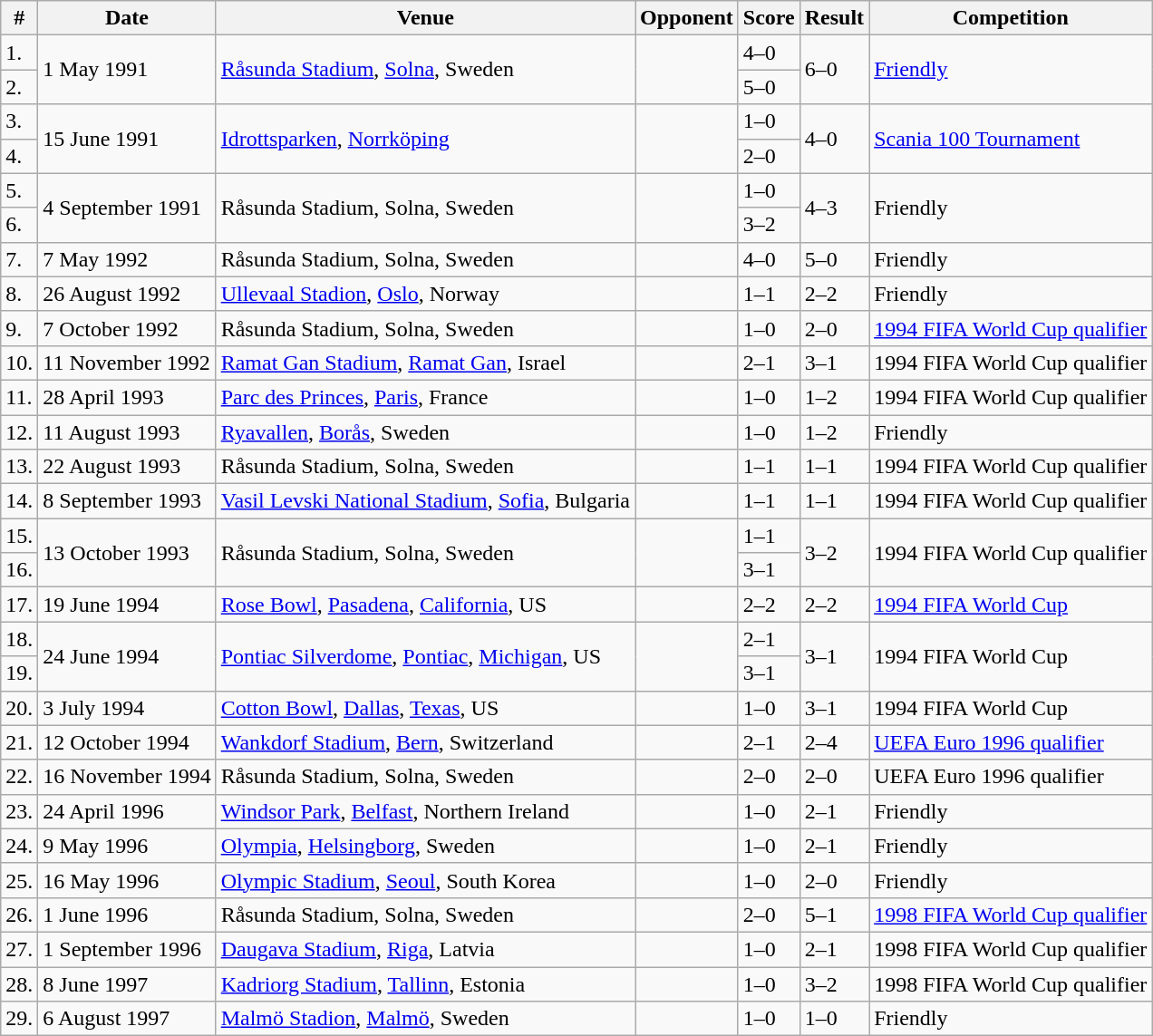<table class="wikitable">
<tr>
<th>#</th>
<th>Date</th>
<th>Venue</th>
<th>Opponent</th>
<th>Score</th>
<th>Result</th>
<th>Competition</th>
</tr>
<tr>
<td>1.</td>
<td rowspan="2">1 May 1991</td>
<td rowspan="2"><a href='#'>Råsunda Stadium</a>, <a href='#'>Solna</a>, Sweden</td>
<td rowspan="2"></td>
<td>4–0</td>
<td rowspan="2">6–0</td>
<td rowspan="2"><a href='#'>Friendly</a></td>
</tr>
<tr>
<td>2.</td>
<td>5–0</td>
</tr>
<tr>
<td>3.</td>
<td rowspan="2">15 June 1991</td>
<td rowspan="2"><a href='#'>Idrottsparken</a>, <a href='#'>Norrköping</a></td>
<td rowspan="2"></td>
<td>1–0</td>
<td rowspan="2">4–0</td>
<td rowspan="2"><a href='#'>Scania 100 Tournament</a></td>
</tr>
<tr>
<td>4.</td>
<td>2–0</td>
</tr>
<tr>
<td>5.</td>
<td rowspan="2">4 September 1991</td>
<td rowspan="2">Råsunda Stadium, Solna, Sweden</td>
<td rowspan="2"></td>
<td>1–0</td>
<td rowspan="2">4–3</td>
<td rowspan="2">Friendly</td>
</tr>
<tr>
<td>6.</td>
<td>3–2</td>
</tr>
<tr>
<td>7.</td>
<td>7 May 1992</td>
<td>Råsunda Stadium, Solna, Sweden</td>
<td></td>
<td>4–0</td>
<td>5–0</td>
<td>Friendly</td>
</tr>
<tr>
<td>8.</td>
<td>26 August 1992</td>
<td><a href='#'>Ullevaal Stadion</a>, <a href='#'>Oslo</a>, Norway</td>
<td></td>
<td>1–1</td>
<td>2–2</td>
<td>Friendly</td>
</tr>
<tr>
<td>9.</td>
<td>7 October 1992</td>
<td>Råsunda Stadium, Solna, Sweden</td>
<td></td>
<td>1–0</td>
<td>2–0</td>
<td><a href='#'>1994 FIFA World Cup qualifier</a></td>
</tr>
<tr>
<td>10.</td>
<td>11 November 1992</td>
<td><a href='#'>Ramat Gan Stadium</a>, <a href='#'>Ramat Gan</a>, Israel</td>
<td></td>
<td>2–1</td>
<td>3–1</td>
<td>1994 FIFA World Cup qualifier</td>
</tr>
<tr>
<td>11.</td>
<td>28 April 1993</td>
<td><a href='#'>Parc des Princes</a>, <a href='#'>Paris</a>, France</td>
<td></td>
<td>1–0</td>
<td>1–2</td>
<td>1994 FIFA World Cup qualifier</td>
</tr>
<tr>
<td>12.</td>
<td>11 August 1993</td>
<td><a href='#'>Ryavallen</a>, <a href='#'>Borås</a>, Sweden</td>
<td></td>
<td>1–0</td>
<td>1–2</td>
<td>Friendly</td>
</tr>
<tr>
<td>13.</td>
<td>22 August 1993</td>
<td>Råsunda Stadium, Solna, Sweden</td>
<td></td>
<td>1–1</td>
<td>1–1</td>
<td>1994 FIFA World Cup qualifier</td>
</tr>
<tr>
<td>14.</td>
<td>8 September 1993</td>
<td><a href='#'>Vasil Levski National Stadium</a>, <a href='#'>Sofia</a>, Bulgaria</td>
<td></td>
<td>1–1</td>
<td>1–1</td>
<td>1994 FIFA World Cup qualifier</td>
</tr>
<tr>
<td>15.</td>
<td rowspan="2">13 October 1993</td>
<td rowspan="2">Råsunda Stadium, Solna, Sweden</td>
<td rowspan="2"></td>
<td>1–1</td>
<td rowspan="2">3–2</td>
<td rowspan="2">1994 FIFA World Cup qualifier</td>
</tr>
<tr>
<td>16.</td>
<td>3–1</td>
</tr>
<tr>
<td>17.</td>
<td>19 June 1994</td>
<td><a href='#'>Rose Bowl</a>, <a href='#'>Pasadena</a>, <a href='#'>California</a>, US</td>
<td></td>
<td>2–2</td>
<td>2–2</td>
<td><a href='#'>1994 FIFA World Cup</a></td>
</tr>
<tr>
<td>18.</td>
<td rowspan="2">24 June 1994</td>
<td rowspan="2"><a href='#'>Pontiac Silverdome</a>, <a href='#'>Pontiac</a>, <a href='#'>Michigan</a>, US</td>
<td rowspan="2"></td>
<td>2–1</td>
<td rowspan="2">3–1</td>
<td rowspan="2">1994 FIFA World Cup</td>
</tr>
<tr>
<td>19.</td>
<td>3–1</td>
</tr>
<tr>
<td>20.</td>
<td>3 July 1994</td>
<td><a href='#'>Cotton Bowl</a>, <a href='#'>Dallas</a>, <a href='#'>Texas</a>, US</td>
<td></td>
<td>1–0</td>
<td>3–1</td>
<td>1994 FIFA World Cup</td>
</tr>
<tr>
<td>21.</td>
<td>12 October 1994</td>
<td><a href='#'>Wankdorf Stadium</a>, <a href='#'>Bern</a>, Switzerland</td>
<td></td>
<td>2–1</td>
<td>2–4</td>
<td><a href='#'>UEFA Euro 1996 qualifier</a></td>
</tr>
<tr>
<td>22.</td>
<td>16 November 1994</td>
<td>Råsunda Stadium, Solna, Sweden</td>
<td></td>
<td>2–0</td>
<td>2–0</td>
<td>UEFA Euro 1996 qualifier</td>
</tr>
<tr>
<td>23.</td>
<td>24 April 1996</td>
<td><a href='#'>Windsor Park</a>, <a href='#'>Belfast</a>, Northern Ireland</td>
<td></td>
<td>1–0</td>
<td>2–1</td>
<td>Friendly</td>
</tr>
<tr>
<td>24.</td>
<td>9 May 1996</td>
<td><a href='#'>Olympia</a>, <a href='#'>Helsingborg</a>, Sweden</td>
<td></td>
<td>1–0</td>
<td>2–1</td>
<td>Friendly</td>
</tr>
<tr>
<td>25.</td>
<td>16 May 1996</td>
<td><a href='#'>Olympic Stadium</a>, <a href='#'>Seoul</a>, South Korea</td>
<td></td>
<td>1–0</td>
<td>2–0</td>
<td>Friendly</td>
</tr>
<tr>
<td>26.</td>
<td>1 June 1996</td>
<td>Råsunda Stadium, Solna, Sweden</td>
<td></td>
<td>2–0</td>
<td>5–1</td>
<td><a href='#'>1998 FIFA World Cup qualifier</a></td>
</tr>
<tr>
<td>27.</td>
<td>1 September 1996</td>
<td><a href='#'>Daugava Stadium</a>, <a href='#'>Riga</a>, Latvia</td>
<td></td>
<td>1–0</td>
<td>2–1</td>
<td>1998 FIFA World Cup qualifier</td>
</tr>
<tr>
<td>28.</td>
<td>8 June 1997</td>
<td><a href='#'>Kadriorg Stadium</a>, <a href='#'>Tallinn</a>, Estonia</td>
<td></td>
<td>1–0</td>
<td>3–2</td>
<td>1998 FIFA World Cup qualifier</td>
</tr>
<tr>
<td>29.</td>
<td>6 August 1997</td>
<td><a href='#'>Malmö Stadion</a>, <a href='#'>Malmö</a>, Sweden</td>
<td></td>
<td>1–0</td>
<td>1–0</td>
<td>Friendly</td>
</tr>
</table>
